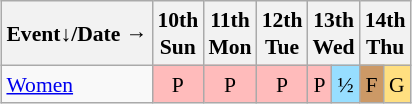<table class="wikitable" style="margin:0.5em auto; font-size:90%; line-height:1.25em; text-align:center;">
<tr>
<th>Event↓/Date →</th>
<th>10th<br>Sun</th>
<th>11th<br>Mon</th>
<th>12th<br>Tue</th>
<th colspan=2>13th<br>Wed</th>
<th colspan=2>14th<br>Thu</th>
</tr>
<tr>
<td style="text-align:left;"><a href='#'>Women</a></td>
<td bgcolor="#FFBBBB">P</td>
<td bgcolor="#FFBBBB">P</td>
<td bgcolor="#FFBBBB">P</td>
<td bgcolor="#FFBBBB">P</td>
<td bgcolor="#97DEFF">½</td>
<td bgcolor="#CC9966">F</td>
<td bgcolor="#FFDF80">G</td>
</tr>
</table>
